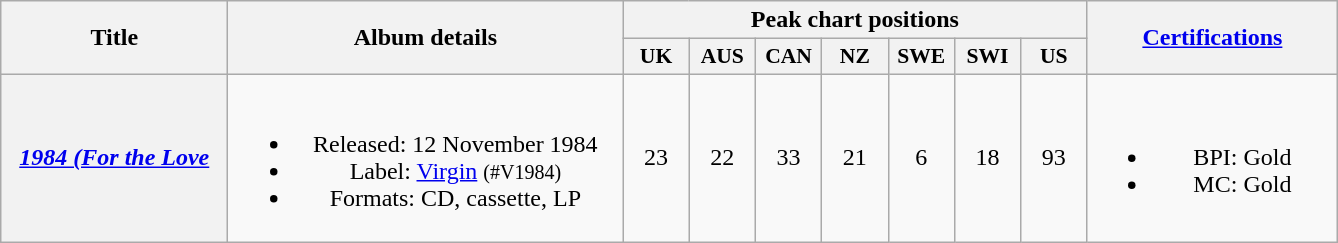<table class="wikitable plainrowheaders" style="text-align:center;" border="1">
<tr>
<th scope="col" rowspan="2" style="width:9em;">Title</th>
<th scope="col" rowspan="2" style="width:16em;">Album details</th>
<th scope="col" colspan="7">Peak chart positions</th>
<th scope="col" rowspan="2" style="width:10em;"><a href='#'>Certifications</a></th>
</tr>
<tr>
<th scope="col" style="width:2.6em;font-size:90%;">UK<br></th>
<th scope="col" style="width:2.6em;font-size:90%;">AUS<br></th>
<th scope="col" style="width:2.6em;font-size:90%;">CAN<br></th>
<th scope="col" style="width:2.6em;font-size:90%;">NZ<br></th>
<th scope="col" style="width:2.6em;font-size:90%;">SWE<br></th>
<th scope="col" style="width:2.6em;font-size:90%;">SWI<br></th>
<th scope="col" style="width:2.6em;font-size:90%;">US<br></th>
</tr>
<tr>
<th scope="row"><em><a href='#'>1984 (For the Love </a></em></th>
<td><br><ul><li>Released: 12 November 1984</li><li>Label: <a href='#'>Virgin</a> <small>(#V1984)</small></li><li>Formats: CD, cassette, LP</li></ul></td>
<td>23</td>
<td>22</td>
<td>33</td>
<td>21</td>
<td>6</td>
<td>18</td>
<td>93</td>
<td><br><ul><li>BPI: Gold</li><li>MC: Gold</li></ul></td>
</tr>
</table>
